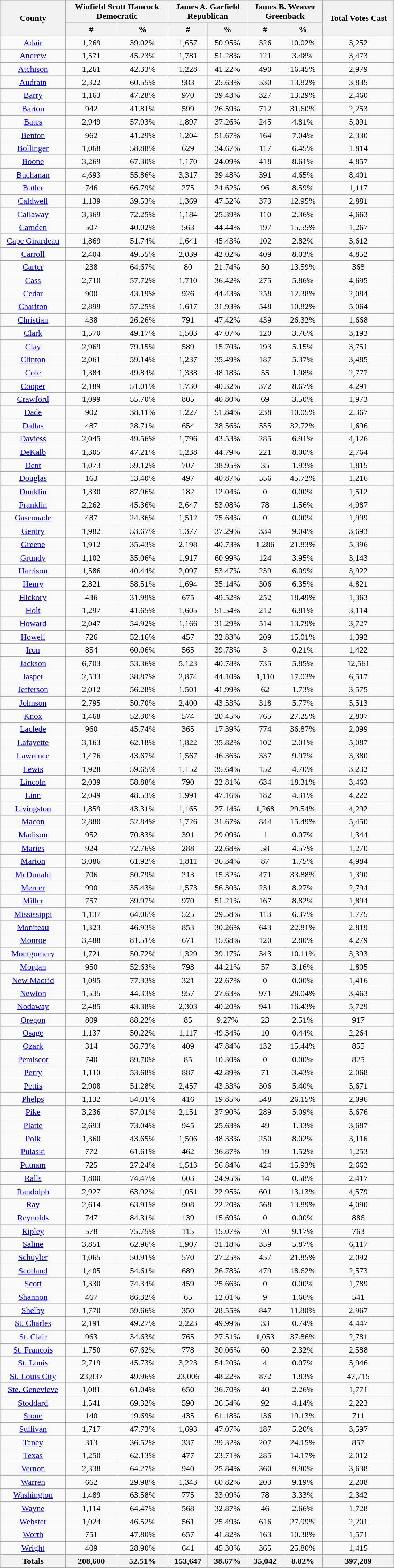<table class="wikitable sortable" width="60%">
<tr>
<th rowspan="2">County</th>
<th colspan="2">Winfield Scott Hancock<br>Democratic</th>
<th colspan="2">James A. Garfield<br>Republican</th>
<th colspan="2">James B. Weaver<br>Greenback</th>
<th rowspan="2">Total Votes Cast</th>
</tr>
<tr>
<th data-sort-type="number" style="text-align:center;">#</th>
<th data-sort-type="number" style="text-align:center;">%</th>
<th data-sort-type="number" style="text-align:center;">#</th>
<th data-sort-type="number" style="text-align:center;">%</th>
<th>#</th>
<th>%</th>
</tr>
<tr style="text-align:center;">
<td><a href='#'>Adair</a></td>
<td>1,269</td>
<td>39.02%</td>
<td>1,657</td>
<td>50.95%</td>
<td>326</td>
<td>10.02%</td>
<td>3,252</td>
</tr>
<tr style="text-align:center;">
<td><a href='#'>Andrew</a></td>
<td>1,571</td>
<td>45.23%</td>
<td>1,781</td>
<td>51.28%</td>
<td>121</td>
<td>3.48%</td>
<td>3,473</td>
</tr>
<tr style="text-align:center;">
<td><a href='#'>Atchison</a></td>
<td>1,261</td>
<td>42.33%</td>
<td>1,228</td>
<td>41.22%</td>
<td>490</td>
<td>16.45%</td>
<td>2,979</td>
</tr>
<tr style="text-align:center;">
<td><a href='#'>Audrain</a></td>
<td>2,322</td>
<td>60.55%</td>
<td>983</td>
<td>25.63%</td>
<td>530</td>
<td>13.82%</td>
<td>3,835</td>
</tr>
<tr style="text-align:center;">
<td><a href='#'>Barry</a></td>
<td>1,163</td>
<td>47.28%</td>
<td>970</td>
<td>39.43%</td>
<td>327</td>
<td>13.29%</td>
<td>2,460</td>
</tr>
<tr style="text-align:center;">
<td><a href='#'>Barton</a></td>
<td>942</td>
<td>41.81%</td>
<td>599</td>
<td>26.59%</td>
<td>712</td>
<td>31.60%</td>
<td>2,253</td>
</tr>
<tr style="text-align:center;">
<td><a href='#'>Bates</a></td>
<td>2,949</td>
<td>57.93%</td>
<td>1,897</td>
<td>37.26%</td>
<td>245</td>
<td>4.81%</td>
<td>5,091</td>
</tr>
<tr style="text-align:center;">
<td><a href='#'>Benton</a></td>
<td>962</td>
<td>41.29%</td>
<td>1,204</td>
<td>51.67%</td>
<td>164</td>
<td>7.04%</td>
<td>2,330</td>
</tr>
<tr style="text-align:center;">
<td><a href='#'>Bollinger</a></td>
<td>1,068</td>
<td>58.88%</td>
<td>629</td>
<td>34.67%</td>
<td>117</td>
<td>6.45%</td>
<td>1,814</td>
</tr>
<tr style="text-align:center;">
<td><a href='#'>Boone</a></td>
<td>3,269</td>
<td>67.30%</td>
<td>1,170</td>
<td>24.09%</td>
<td>418</td>
<td>8.61%</td>
<td>4,857</td>
</tr>
<tr style="text-align:center;">
<td><a href='#'>Buchanan</a></td>
<td>4,693</td>
<td>55.86%</td>
<td>3,317</td>
<td>39.48%</td>
<td>391</td>
<td>4.65%</td>
<td>8,401</td>
</tr>
<tr style="text-align:center;">
<td><a href='#'>Butler</a></td>
<td>746</td>
<td>66.79%</td>
<td>275</td>
<td>24.62%</td>
<td>96</td>
<td>8.59%</td>
<td>1,117</td>
</tr>
<tr style="text-align:center;">
<td><a href='#'>Caldwell</a></td>
<td>1,139</td>
<td>39.53%</td>
<td>1,369</td>
<td>47.52%</td>
<td>373</td>
<td>12.95%</td>
<td>2,881</td>
</tr>
<tr style="text-align:center;">
<td><a href='#'>Callaway</a></td>
<td>3,369</td>
<td>72.25%</td>
<td>1,184</td>
<td>25.39%</td>
<td>110</td>
<td>2.36%</td>
<td>4,663</td>
</tr>
<tr style="text-align:center;">
<td><a href='#'>Camden</a></td>
<td>507</td>
<td>40.02%</td>
<td>563</td>
<td>44.44%</td>
<td>197</td>
<td>15.55%</td>
<td>1,267</td>
</tr>
<tr style="text-align:center;">
<td><a href='#'>Cape Girardeau</a></td>
<td>1,869</td>
<td>51.74%</td>
<td>1,641</td>
<td>45.43%</td>
<td>102</td>
<td>2.82%</td>
<td>3,612</td>
</tr>
<tr style="text-align:center;">
<td><a href='#'>Carroll</a></td>
<td>2,404</td>
<td>49.55%</td>
<td>2,039</td>
<td>42.02%</td>
<td>409</td>
<td>8.03%</td>
<td>4,852</td>
</tr>
<tr style="text-align:center;">
<td><a href='#'>Carter</a></td>
<td>238</td>
<td>64.67%</td>
<td>80</td>
<td>21.74%</td>
<td>50</td>
<td>13.59%</td>
<td>368</td>
</tr>
<tr style="text-align:center;">
<td><a href='#'>Cass</a></td>
<td>2,710</td>
<td>57.72%</td>
<td>1,710</td>
<td>36.42%</td>
<td>275</td>
<td>5.86%</td>
<td>4,695</td>
</tr>
<tr style="text-align:center;">
<td><a href='#'>Cedar</a></td>
<td>900</td>
<td>43.19%</td>
<td>926</td>
<td>44.43%</td>
<td>258</td>
<td>12.38%</td>
<td>2,084</td>
</tr>
<tr style="text-align:center;">
<td><a href='#'>Chariton</a></td>
<td>2,899</td>
<td>57.25%</td>
<td>1,617</td>
<td>31.93%</td>
<td>548</td>
<td>10.82%</td>
<td>5,064</td>
</tr>
<tr style="text-align:center;">
<td><a href='#'>Christian</a></td>
<td>438</td>
<td>26.26%</td>
<td>791</td>
<td>47.42%</td>
<td>439</td>
<td>26.32%</td>
<td>1,668</td>
</tr>
<tr style="text-align:center;">
<td><a href='#'>Clark</a></td>
<td>1,570</td>
<td>49.17%</td>
<td>1,503</td>
<td>47.07%</td>
<td>120</td>
<td>3.76%</td>
<td>3,193</td>
</tr>
<tr style="text-align:center;">
<td><a href='#'>Clay</a></td>
<td>2,969</td>
<td>79.15%</td>
<td>589</td>
<td>15.70%</td>
<td>193</td>
<td>5.15%</td>
<td>3,751</td>
</tr>
<tr style="text-align:center;">
<td><a href='#'>Clinton</a></td>
<td>2,061</td>
<td>59.14%</td>
<td>1,237</td>
<td>35.49%</td>
<td>187</td>
<td>5.37%</td>
<td>3,485</td>
</tr>
<tr style="text-align:center;">
<td><a href='#'>Cole</a></td>
<td>1,384</td>
<td>49.84%</td>
<td>1,338</td>
<td>48.18%</td>
<td>55</td>
<td>1.98%</td>
<td>2,777</td>
</tr>
<tr style="text-align:center;">
<td><a href='#'>Cooper</a></td>
<td>2,189</td>
<td>51.01%</td>
<td>1,730</td>
<td>40.32%</td>
<td>372</td>
<td>8.67%</td>
<td>4,291</td>
</tr>
<tr style="text-align:center;">
<td><a href='#'>Crawford</a></td>
<td>1,099</td>
<td>55.70%</td>
<td>805</td>
<td>40.80%</td>
<td>69</td>
<td>3.50%</td>
<td>1,973</td>
</tr>
<tr style="text-align:center;">
<td><a href='#'>Dade</a></td>
<td>902</td>
<td>38.11%</td>
<td>1,227</td>
<td>51.84%</td>
<td>238</td>
<td>10.05%</td>
<td>2,367</td>
</tr>
<tr style="text-align:center;">
<td><a href='#'>Dallas</a></td>
<td>487</td>
<td>28.71%</td>
<td>654</td>
<td>38.56%</td>
<td>555</td>
<td>32.72%</td>
<td>1,696</td>
</tr>
<tr style="text-align:center;">
<td><a href='#'>Daviess</a></td>
<td>2,045</td>
<td>49.56%</td>
<td>1,796</td>
<td>43.53%</td>
<td>285</td>
<td>6.91%</td>
<td>4,126</td>
</tr>
<tr style="text-align:center;">
<td><a href='#'>DeKalb</a></td>
<td>1,305</td>
<td>47.21%</td>
<td>1,238</td>
<td>44.79%</td>
<td>221</td>
<td>8.00%</td>
<td>2,764</td>
</tr>
<tr style="text-align:center;">
<td><a href='#'>Dent</a></td>
<td>1,073</td>
<td>59.12%</td>
<td>707</td>
<td>38.95%</td>
<td>35</td>
<td>1.93%</td>
<td>1,815</td>
</tr>
<tr style="text-align:center;">
<td><a href='#'>Douglas</a></td>
<td>163</td>
<td>13.40%</td>
<td>497</td>
<td>40.87%</td>
<td>556</td>
<td>45.72%</td>
<td>1,216</td>
</tr>
<tr style="text-align:center;">
<td><a href='#'>Dunklin</a></td>
<td>1,330</td>
<td>87.96%</td>
<td>182</td>
<td>12.04%</td>
<td>0</td>
<td>0.00%</td>
<td>1,512</td>
</tr>
<tr style="text-align:center;">
<td><a href='#'>Franklin</a></td>
<td>2,262</td>
<td>45.36%</td>
<td>2,647</td>
<td>53.08%</td>
<td>78</td>
<td>1.56%</td>
<td>4,987</td>
</tr>
<tr style="text-align:center;">
<td><a href='#'>Gasconade</a></td>
<td>487</td>
<td>24.36%</td>
<td>1,512</td>
<td>75.64%</td>
<td>0</td>
<td>0.00%</td>
<td>1,999</td>
</tr>
<tr style="text-align:center;">
<td><a href='#'>Gentry</a></td>
<td>1,982</td>
<td>53.67%</td>
<td>1,377</td>
<td>37.29%</td>
<td>334</td>
<td>9.04%</td>
<td>3,693</td>
</tr>
<tr style="text-align:center;">
<td><a href='#'>Greene</a></td>
<td>1,912</td>
<td>35.43%</td>
<td>2,198</td>
<td>40.73%</td>
<td>1,286</td>
<td>21.83%</td>
<td>5,396</td>
</tr>
<tr style="text-align:center;">
<td><a href='#'>Grundy</a></td>
<td>1,102</td>
<td>35.06%</td>
<td>1,917</td>
<td>60.99%</td>
<td>124</td>
<td>3.95%</td>
<td>3,143</td>
</tr>
<tr style="text-align:center;">
<td><a href='#'>Harrison</a></td>
<td>1,586</td>
<td>40.44%</td>
<td>2,097</td>
<td>53.47%</td>
<td>239</td>
<td>6.09%</td>
<td>3,922</td>
</tr>
<tr style="text-align:center;">
<td><a href='#'>Henry</a></td>
<td>2,821</td>
<td>58.51%</td>
<td>1,694</td>
<td>35.14%</td>
<td>306</td>
<td>6.35%</td>
<td>4,821</td>
</tr>
<tr style="text-align:center;">
<td><a href='#'>Hickory</a></td>
<td>436</td>
<td>31.99%</td>
<td>675</td>
<td>49.52%</td>
<td>252</td>
<td>18.49%</td>
<td>1,363</td>
</tr>
<tr style="text-align:center;">
<td><a href='#'>Holt</a></td>
<td>1,297</td>
<td>41.65%</td>
<td>1,605</td>
<td>51.54%</td>
<td>212</td>
<td>6.81%</td>
<td>3,114</td>
</tr>
<tr style="text-align:center;">
<td><a href='#'>Howard</a></td>
<td>2,047</td>
<td>54.92%</td>
<td>1,166</td>
<td>31.29%</td>
<td>514</td>
<td>13.79%</td>
<td>3,727</td>
</tr>
<tr style="text-align:center;">
<td><a href='#'>Howell</a></td>
<td>726</td>
<td>52.16%</td>
<td>457</td>
<td>32.83%</td>
<td>209</td>
<td>15.01%</td>
<td>1,392</td>
</tr>
<tr style="text-align:center;">
<td><a href='#'>Iron</a></td>
<td>854</td>
<td>60.06%</td>
<td>565</td>
<td>39.73%</td>
<td>3</td>
<td>0.21%</td>
<td>1,422</td>
</tr>
<tr style="text-align:center;">
<td><a href='#'>Jackson</a></td>
<td>6,703</td>
<td>53.36%</td>
<td>5,123</td>
<td>40.78%</td>
<td>735</td>
<td>5.85%</td>
<td>12,561</td>
</tr>
<tr style="text-align:center;">
<td><a href='#'>Jasper</a></td>
<td>2,533</td>
<td>38.87%</td>
<td>2,874</td>
<td>44.10%</td>
<td>1,110</td>
<td>17.03%</td>
<td>6,517</td>
</tr>
<tr style="text-align:center;">
<td><a href='#'>Jefferson</a></td>
<td>2,012</td>
<td>56.28%</td>
<td>1,501</td>
<td>41.99%</td>
<td>62</td>
<td>1.73%</td>
<td>3,575</td>
</tr>
<tr style="text-align:center;">
<td><a href='#'>Johnson</a></td>
<td>2,795</td>
<td>50.70%</td>
<td>2,400</td>
<td>43.53%</td>
<td>318</td>
<td>5.77%</td>
<td>5,513</td>
</tr>
<tr style="text-align:center;">
<td><a href='#'>Knox</a></td>
<td>1,468</td>
<td>52.30%</td>
<td>574</td>
<td>20.45%</td>
<td>765</td>
<td>27.25%</td>
<td>2,807</td>
</tr>
<tr style="text-align:center;">
<td><a href='#'>Laclede</a></td>
<td>960</td>
<td>45.74%</td>
<td>365</td>
<td>17.39%</td>
<td>774</td>
<td>36.87%</td>
<td>2,099</td>
</tr>
<tr style="text-align:center;">
<td><a href='#'>Lafayette</a></td>
<td>3,163</td>
<td>62.18%</td>
<td>1,822</td>
<td>35.82%</td>
<td>102</td>
<td>2.01%</td>
<td>5,087</td>
</tr>
<tr style="text-align:center;">
<td><a href='#'>Lawrence</a></td>
<td>1,476</td>
<td>43.67%</td>
<td>1,567</td>
<td>46.36%</td>
<td>337</td>
<td>9.97%</td>
<td>3,380</td>
</tr>
<tr style="text-align:center;">
<td><a href='#'>Lewis</a></td>
<td>1,928</td>
<td>59.65%</td>
<td>1,152</td>
<td>35.64%</td>
<td>152</td>
<td>4.70%</td>
<td>3,232</td>
</tr>
<tr style="text-align:center;">
<td><a href='#'>Lincoln</a></td>
<td>2,039</td>
<td>58.88%</td>
<td>790</td>
<td>22.81%</td>
<td>634</td>
<td>18.31%</td>
<td>3,463</td>
</tr>
<tr style="text-align:center;">
<td><a href='#'>Linn</a></td>
<td>2,049</td>
<td>48.53%</td>
<td>1,991</td>
<td>47.16%</td>
<td>182</td>
<td>4.31%</td>
<td>4,222</td>
</tr>
<tr style="text-align:center;">
<td><a href='#'>Livingston</a></td>
<td>1,859</td>
<td>43.31%</td>
<td>1,165</td>
<td>27.14%</td>
<td>1,268</td>
<td>29.54%</td>
<td>4,292</td>
</tr>
<tr style="text-align:center;">
<td><a href='#'>Macon</a></td>
<td>2,880</td>
<td>52.84%</td>
<td>1,726</td>
<td>31.67%</td>
<td>844</td>
<td>15.49%</td>
<td>5,450</td>
</tr>
<tr style="text-align:center;">
<td><a href='#'>Madison</a></td>
<td>952</td>
<td>70.83%</td>
<td>391</td>
<td>29.09%</td>
<td>1</td>
<td>0.07%</td>
<td>1,344</td>
</tr>
<tr style="text-align:center;">
<td><a href='#'>Maries</a></td>
<td>924</td>
<td>72.76%</td>
<td>288</td>
<td>22.68%</td>
<td>58</td>
<td>4.57%</td>
<td>1,270</td>
</tr>
<tr style="text-align:center;">
<td><a href='#'>Marion</a></td>
<td>3,086</td>
<td>61.92%</td>
<td>1,811</td>
<td>36.34%</td>
<td>87</td>
<td>1.75%</td>
<td>4,984</td>
</tr>
<tr style="text-align:center;">
<td><a href='#'>McDonald</a></td>
<td>706</td>
<td>50.79%</td>
<td>213</td>
<td>15.32%</td>
<td>471</td>
<td>33.88%</td>
<td>1,390</td>
</tr>
<tr style="text-align:center;">
<td><a href='#'>Mercer</a></td>
<td>990</td>
<td>35.43%</td>
<td>1,573</td>
<td>56.30%</td>
<td>231</td>
<td>8.27%</td>
<td>2,794</td>
</tr>
<tr style="text-align:center;">
<td><a href='#'>Miller</a></td>
<td>757</td>
<td>39.97%</td>
<td>970</td>
<td>51.21%</td>
<td>167</td>
<td>8.82%</td>
<td>1,894</td>
</tr>
<tr style="text-align:center;">
<td><a href='#'>Mississippi</a></td>
<td>1,137</td>
<td>64.06%</td>
<td>525</td>
<td>29.58%</td>
<td>113</td>
<td>6.37%</td>
<td>1,775</td>
</tr>
<tr style="text-align:center;">
<td><a href='#'>Moniteau</a></td>
<td>1,323</td>
<td>46.93%</td>
<td>853</td>
<td>30.26%</td>
<td>643</td>
<td>22.81%</td>
<td>2,819</td>
</tr>
<tr style="text-align:center;">
<td><a href='#'>Monroe</a></td>
<td>3,488</td>
<td>81.51%</td>
<td>671</td>
<td>15.68%</td>
<td>120</td>
<td>2.80%</td>
<td>4,279</td>
</tr>
<tr style="text-align:center;">
<td><a href='#'>Montgomery</a></td>
<td>1,721</td>
<td>50.72%</td>
<td>1,329</td>
<td>39.17%</td>
<td>343</td>
<td>10.11%</td>
<td>3,393</td>
</tr>
<tr style="text-align:center;">
<td><a href='#'>Morgan</a></td>
<td>950</td>
<td>52.63%</td>
<td>798</td>
<td>44.21%</td>
<td>57</td>
<td>3.16%</td>
<td>1,805</td>
</tr>
<tr style="text-align:center;">
<td><a href='#'>New Madrid</a></td>
<td>1,095</td>
<td>77.33%</td>
<td>321</td>
<td>22.67%</td>
<td>0</td>
<td>0.00%</td>
<td>1,416</td>
</tr>
<tr style="text-align:center;">
<td><a href='#'>Newton</a></td>
<td>1,535</td>
<td>44.33%</td>
<td>957</td>
<td>27.63%</td>
<td>971</td>
<td>28.04%</td>
<td>3,463</td>
</tr>
<tr style="text-align:center;">
<td><a href='#'>Nodaway</a></td>
<td>2,485</td>
<td>43.38%</td>
<td>2,303</td>
<td>40.20%</td>
<td>941</td>
<td>16.43%</td>
<td>5,729</td>
</tr>
<tr style="text-align:center;">
<td><a href='#'>Oregon</a></td>
<td>809</td>
<td>88.22%</td>
<td>85</td>
<td>9.27%</td>
<td>23</td>
<td>2.51%</td>
<td>917</td>
</tr>
<tr style="text-align:center;">
<td><a href='#'>Osage</a></td>
<td>1,137</td>
<td>50.22%</td>
<td>1,117</td>
<td>49.34%</td>
<td>10</td>
<td>0.44%</td>
<td>2,264</td>
</tr>
<tr style="text-align:center;">
<td><a href='#'>Ozark</a></td>
<td>314</td>
<td>36.73%</td>
<td>409</td>
<td>47.84%</td>
<td>132</td>
<td>15.44%</td>
<td>855</td>
</tr>
<tr style="text-align:center;">
<td><a href='#'>Pemiscot</a></td>
<td>740</td>
<td>89.70%</td>
<td>85</td>
<td>10.30%</td>
<td>0</td>
<td>0.00%</td>
<td>825</td>
</tr>
<tr style="text-align:center;">
<td><a href='#'>Perry</a></td>
<td>1,110</td>
<td>53.68%</td>
<td>887</td>
<td>42.89%</td>
<td>71</td>
<td>3.43%</td>
<td>2,068</td>
</tr>
<tr style="text-align:center;">
<td><a href='#'>Pettis</a></td>
<td>2,908</td>
<td>51.28%</td>
<td>2,457</td>
<td>43.33%</td>
<td>306</td>
<td>5.40%</td>
<td>5,671</td>
</tr>
<tr style="text-align:center;">
<td><a href='#'>Phelps</a></td>
<td>1,132</td>
<td>54.01%</td>
<td>416</td>
<td>19.85%</td>
<td>548</td>
<td>26.15%</td>
<td>2,096</td>
</tr>
<tr style="text-align:center;">
<td><a href='#'>Pike</a></td>
<td>3,236</td>
<td>57.01%</td>
<td>2,151</td>
<td>37.90%</td>
<td>289</td>
<td>5.09%</td>
<td>5,676</td>
</tr>
<tr style="text-align:center;">
<td><a href='#'>Platte</a></td>
<td>2,693</td>
<td>73.04%</td>
<td>945</td>
<td>25.63%</td>
<td>49</td>
<td>1.33%</td>
<td>3,687</td>
</tr>
<tr style="text-align:center;">
<td><a href='#'>Polk</a></td>
<td>1,360</td>
<td>43.65%</td>
<td>1,506</td>
<td>48.33%</td>
<td>250</td>
<td>8.02%</td>
<td>3,116</td>
</tr>
<tr style="text-align:center;">
<td><a href='#'>Pulaski</a></td>
<td>772</td>
<td>61.61%</td>
<td>462</td>
<td>36.87%</td>
<td>19</td>
<td>1.52%</td>
<td>1,253</td>
</tr>
<tr style="text-align:center;">
<td><a href='#'>Putnam</a></td>
<td>725</td>
<td>27.24%</td>
<td>1,513</td>
<td>56.84%</td>
<td>424</td>
<td>15.93%</td>
<td>2,662</td>
</tr>
<tr style="text-align:center;">
<td><a href='#'>Ralls</a></td>
<td>1,800</td>
<td>74.47%</td>
<td>603</td>
<td>24.95%</td>
<td>14</td>
<td>0.58%</td>
<td>2,417</td>
</tr>
<tr style="text-align:center;">
<td><a href='#'>Randolph</a></td>
<td>2,927</td>
<td>63.92%</td>
<td>1,051</td>
<td>22.95%</td>
<td>601</td>
<td>13.13%</td>
<td>4,579</td>
</tr>
<tr style="text-align:center;">
<td><a href='#'>Ray</a></td>
<td>2,614</td>
<td>63.91%</td>
<td>908</td>
<td>22.20%</td>
<td>568</td>
<td>13.89%</td>
<td>4,090</td>
</tr>
<tr style="text-align:center;">
<td><a href='#'>Reynolds</a></td>
<td>747</td>
<td>84.31%</td>
<td>139</td>
<td>15.69%</td>
<td>0</td>
<td>0.00%</td>
<td>886</td>
</tr>
<tr style="text-align:center;">
<td><a href='#'>Ripley</a></td>
<td>578</td>
<td>75.75%</td>
<td>115</td>
<td>15.07%</td>
<td>70</td>
<td>9.17%</td>
<td>763</td>
</tr>
<tr style="text-align:center;">
<td><a href='#'>Saline</a></td>
<td>3,851</td>
<td>62.96%</td>
<td>1,907</td>
<td>31.18%</td>
<td>359</td>
<td>5.87%</td>
<td>6,117</td>
</tr>
<tr style="text-align:center;">
<td><a href='#'>Schuyler</a></td>
<td>1,065</td>
<td>50.91%</td>
<td>570</td>
<td>27.25%</td>
<td>457</td>
<td>21.85%</td>
<td>2,092</td>
</tr>
<tr style="text-align:center;">
<td><a href='#'>Scotland</a></td>
<td>1,405</td>
<td>54.61%</td>
<td>689</td>
<td>26.78%</td>
<td>479</td>
<td>18.62%</td>
<td>2,573</td>
</tr>
<tr style="text-align:center;">
<td><a href='#'>Scott</a></td>
<td>1,330</td>
<td>74.34%</td>
<td>459</td>
<td>25.66%</td>
<td>0</td>
<td>0.00%</td>
<td>1,789</td>
</tr>
<tr style="text-align:center;">
<td><a href='#'>Shannon</a></td>
<td>467</td>
<td>86.32%</td>
<td>65</td>
<td>12.01%</td>
<td>9</td>
<td>1.66%</td>
<td>541</td>
</tr>
<tr style="text-align:center;">
<td><a href='#'>Shelby</a></td>
<td>1,770</td>
<td>59.66%</td>
<td>350</td>
<td>28.55%</td>
<td>847</td>
<td>11.80%</td>
<td>2,967</td>
</tr>
<tr style="text-align:center;">
<td><a href='#'>St. Charles</a></td>
<td>2,191</td>
<td>49.27%</td>
<td>2,223</td>
<td>49.99%</td>
<td>33</td>
<td>0.74%</td>
<td>4,447</td>
</tr>
<tr style="text-align:center;">
<td><a href='#'>St. Clair</a></td>
<td>963</td>
<td>34.63%</td>
<td>765</td>
<td>27.51%</td>
<td>1,053</td>
<td>37.86%</td>
<td>2,781</td>
</tr>
<tr style="text-align:center;">
<td><a href='#'>St. Francois</a></td>
<td>1,750</td>
<td>67.62%</td>
<td>778</td>
<td>30.06%</td>
<td>60</td>
<td>2.32%</td>
<td>2,588</td>
</tr>
<tr style="text-align:center;">
<td><a href='#'>St. Louis</a></td>
<td>2,719</td>
<td>45.73%</td>
<td>3,223</td>
<td>54.20%</td>
<td>4</td>
<td>0.07%</td>
<td>5,946</td>
</tr>
<tr style="text-align:center;">
<td><a href='#'>St. Louis City</a></td>
<td>23,837</td>
<td>49.96%</td>
<td>23,006</td>
<td>48.22%</td>
<td>872</td>
<td>1.83%</td>
<td>47,715</td>
</tr>
<tr style="text-align:center;">
<td><a href='#'>Ste. Genevieve</a></td>
<td>1,081</td>
<td>61.04%</td>
<td>650</td>
<td>36.70%</td>
<td>40</td>
<td>2.26%</td>
<td>1,771</td>
</tr>
<tr style="text-align:center;">
<td><a href='#'>Stoddard</a></td>
<td>1,541</td>
<td>69.32%</td>
<td>590</td>
<td>26.54%</td>
<td>92</td>
<td>4.14%</td>
<td>2,223</td>
</tr>
<tr style="text-align:center;">
<td><a href='#'>Stone</a></td>
<td>140</td>
<td>19.69%</td>
<td>435</td>
<td>61.18%</td>
<td>136</td>
<td>19.13%</td>
<td>711</td>
</tr>
<tr style="text-align:center;">
<td><a href='#'>Sullivan</a></td>
<td>1,717</td>
<td>47.73%</td>
<td>1,693</td>
<td>47.07%</td>
<td>187</td>
<td>5.20%</td>
<td>3,597</td>
</tr>
<tr style="text-align:center;">
<td><a href='#'>Taney</a></td>
<td>313</td>
<td>36.52%</td>
<td>337</td>
<td>39.32%</td>
<td>207</td>
<td>24.15%</td>
<td>857</td>
</tr>
<tr style="text-align:center;">
<td><a href='#'>Texas</a></td>
<td>1,250</td>
<td>62.13%</td>
<td>477</td>
<td>23.71%</td>
<td>285</td>
<td>14.17%</td>
<td>2,012</td>
</tr>
<tr style="text-align:center;">
<td><a href='#'>Vernon</a></td>
<td>2,338</td>
<td>64.27%</td>
<td>940</td>
<td>25.84%</td>
<td>360</td>
<td>9.90%</td>
<td>3,638</td>
</tr>
<tr style="text-align:center;">
<td><a href='#'>Warren</a></td>
<td>662</td>
<td>29.98%</td>
<td>1,343</td>
<td>60.82%</td>
<td>203</td>
<td>9.19%</td>
<td>2,208</td>
</tr>
<tr style="text-align:center;">
<td><a href='#'>Washington</a></td>
<td>1,489</td>
<td>63.58%</td>
<td>775</td>
<td>33.09%</td>
<td>78</td>
<td>3.33%</td>
<td>2,342</td>
</tr>
<tr style="text-align:center;">
<td><a href='#'>Wayne</a></td>
<td>1,114</td>
<td>64.47%</td>
<td>568</td>
<td>32.87%</td>
<td>46</td>
<td>2.66%</td>
<td>1,728</td>
</tr>
<tr style="text-align:center;">
<td><a href='#'>Webster</a></td>
<td>1,024</td>
<td>46.52%</td>
<td>561</td>
<td>25.49%</td>
<td>616</td>
<td>27.99%</td>
<td>2,201</td>
</tr>
<tr style="text-align:center;">
<td><a href='#'>Worth</a></td>
<td>751</td>
<td>47.80%</td>
<td>657</td>
<td>41.82%</td>
<td>163</td>
<td>10.38%</td>
<td>1,571</td>
</tr>
<tr style="text-align:center;">
<td><a href='#'>Wright</a></td>
<td>409</td>
<td>28.90%</td>
<td>641</td>
<td>45.30%</td>
<td>365</td>
<td>25.80%</td>
<td>1,415</td>
</tr>
<tr>
<th>Totals</th>
<th>208,600</th>
<th>52.51%</th>
<th>153,647</th>
<th>38.67%</th>
<th>35,042</th>
<th>8.82%</th>
<th>397,289</th>
</tr>
</table>
